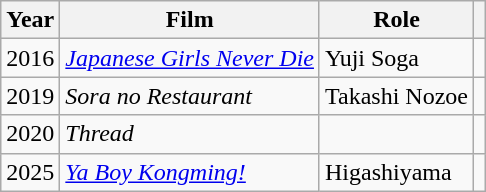<table class="wikitable sortable">
<tr>
<th>Year</th>
<th>Film</th>
<th>Role</th>
<th></th>
</tr>
<tr>
<td>2016</td>
<td><em><a href='#'>Japanese Girls Never Die</a></em></td>
<td>Yuji Soga</td>
<td></td>
</tr>
<tr>
<td>2019</td>
<td><em>Sora no Restaurant</em></td>
<td>Takashi Nozoe</td>
<td></td>
</tr>
<tr>
<td>2020</td>
<td><em>Thread</em></td>
<td></td>
<td></td>
</tr>
<tr>
<td>2025</td>
<td><em><a href='#'>Ya Boy Kongming!</a></em></td>
<td>Higashiyama</td>
<td></td>
</tr>
</table>
